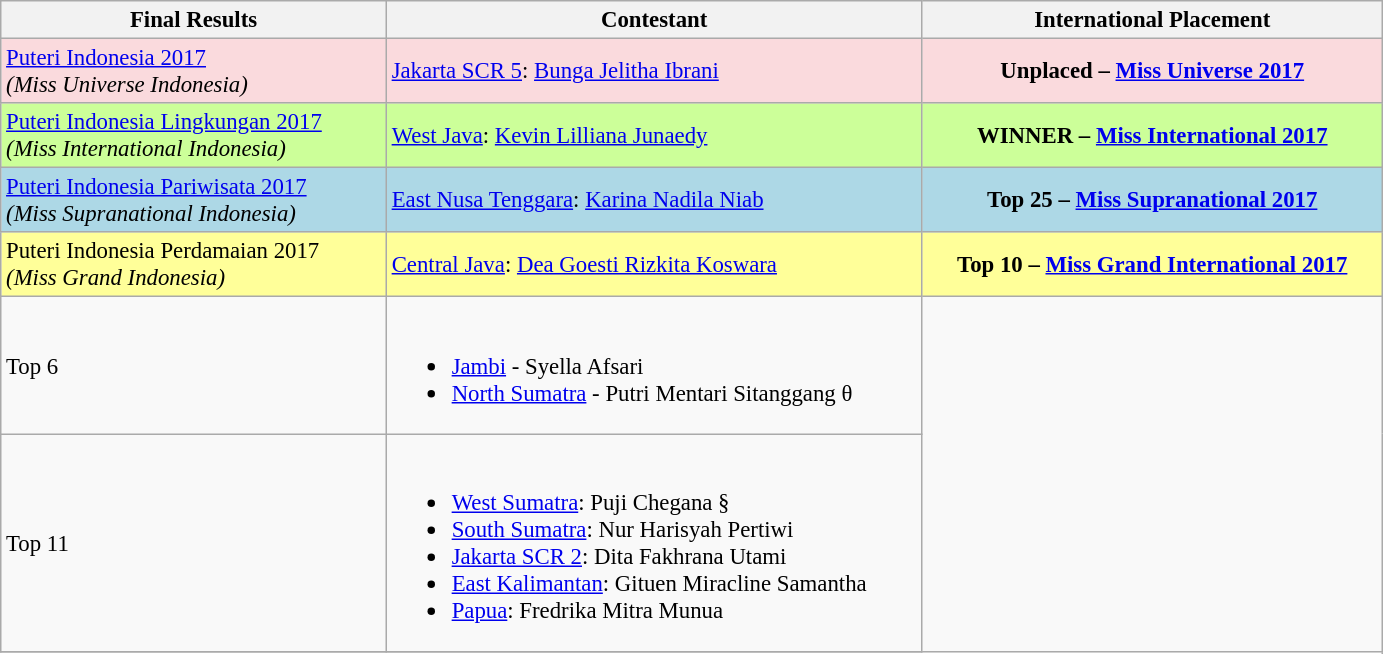<table class="wikitable sortable" style="font-size:95%;">
<tr>
<th width="250">Final Results</th>
<th width="350">Contestant</th>
<th width="300">International Placement</th>
</tr>
<tr>
<td style="background:#fadadd;"><a href='#'>Puteri Indonesia 2017</a><br><em>(Miss Universe Indonesia)</em></td>
<td style="background:#fadadd;"> <a href='#'>Jakarta SCR 5</a>: <a href='#'>Bunga Jelitha Ibrani</a></td>
<th style="background:#fadadd;">Unplaced – <a href='#'>Miss Universe 2017</a></th>
</tr>
<tr>
<td style="background:#ccff99;"><a href='#'>Puteri Indonesia Lingkungan 2017</a><br><em>(Miss International Indonesia)</em></td>
<td style="background:#ccff99;"> <a href='#'>West Java</a>: <a href='#'>Kevin Lilliana Junaedy</a></td>
<th style="background:#ccff99;">WINNER – <a href='#'>Miss International 2017</a></th>
</tr>
<tr>
<td style="background:#ADD8E6;"><a href='#'>Puteri Indonesia Pariwisata 2017</a><br><em>(Miss Supranational Indonesia)</em></td>
<td style="background:#ADD8E6;"> <a href='#'>East Nusa Tenggara</a>: <a href='#'>Karina Nadila Niab</a></td>
<th style="background:#ADD8E6;">Top 25 – <a href='#'>Miss Supranational 2017</a></th>
</tr>
<tr>
<td style="background:#FFFF99;">Puteri Indonesia Perdamaian 2017<br><em>(Miss Grand Indonesia)</em></td>
<td style="background:#FFFF99;"> <a href='#'>Central Java</a>: <a href='#'>Dea Goesti Rizkita Koswara</a></td>
<th style="background:#FFFF99;">Top 10 – <a href='#'>Miss Grand International 2017</a></th>
</tr>
<tr>
<td>Top 6</td>
<td><br><ul><li> <a href='#'>Jambi</a> -  Syella Afsari</li><li> <a href='#'>North Sumatra</a> - Putri Mentari Sitanggang θ</li></ul></td>
</tr>
<tr>
<td>Top 11</td>
<td><br><ul><li> <a href='#'>West Sumatra</a>: Puji Chegana §</li><li> <a href='#'>South Sumatra</a>: Nur Harisyah Pertiwi</li><li> <a href='#'>Jakarta SCR 2</a>: Dita Fakhrana Utami</li><li> <a href='#'>East Kalimantan</a>: Gituen Miracline Samantha</li><li> <a href='#'>Papua</a>: Fredrika Mitra Munua</li></ul></td>
</tr>
<tr>
</tr>
</table>
